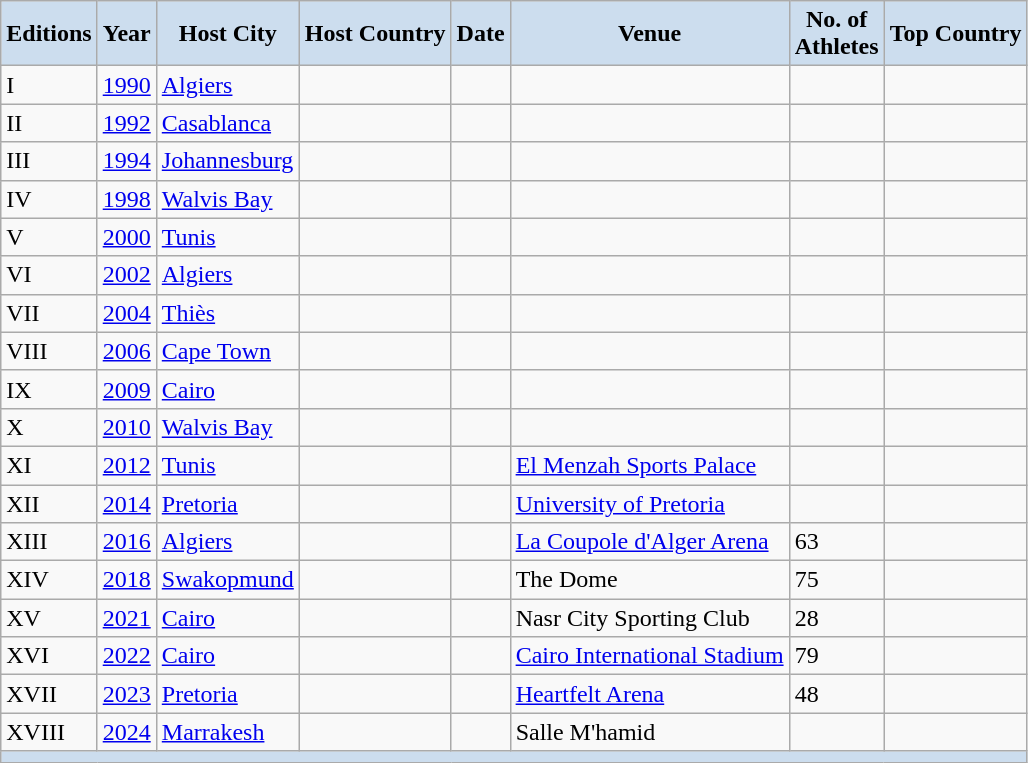<table class="wikitable" align="center">
<tr>
<th style="background-color: #CCDDEE;">Editions</th>
<th style="background-color: #CCDDEE;">Year</th>
<th style="background-color: #CCDDEE;">Host City</th>
<th style="background-color: #CCDDEE;">Host Country</th>
<th style="background-color: #CCDDEE;">Date</th>
<th style="background-color: #CCDDEE;">Venue</th>
<th style="background-color: #CCDDEE;">No. of<br>Athletes</th>
<th style="background-color: #CCDDEE;">Top Country</th>
</tr>
<tr>
<td>I</td>
<td><a href='#'>1990</a></td>
<td><a href='#'>Algiers</a></td>
<td></td>
<td></td>
<td></td>
<td></td>
<td></td>
</tr>
<tr>
<td>II</td>
<td><a href='#'>1992</a></td>
<td><a href='#'>Casablanca</a></td>
<td></td>
<td></td>
<td></td>
<td></td>
<td></td>
</tr>
<tr>
<td>III</td>
<td><a href='#'>1994</a></td>
<td><a href='#'>Johannesburg</a></td>
<td></td>
<td></td>
<td></td>
<td></td>
<td></td>
</tr>
<tr>
<td>IV</td>
<td><a href='#'>1998</a></td>
<td><a href='#'>Walvis Bay</a></td>
<td></td>
<td></td>
<td></td>
<td></td>
<td></td>
</tr>
<tr>
<td>V</td>
<td><a href='#'>2000</a></td>
<td><a href='#'>Tunis</a></td>
<td></td>
<td></td>
<td></td>
<td></td>
<td></td>
</tr>
<tr>
<td>VI</td>
<td><a href='#'>2002</a></td>
<td><a href='#'>Algiers</a></td>
<td></td>
<td></td>
<td></td>
<td></td>
<td></td>
</tr>
<tr>
<td>VII</td>
<td><a href='#'>2004</a></td>
<td><a href='#'>Thiès</a></td>
<td></td>
<td></td>
<td></td>
<td></td>
<td></td>
</tr>
<tr>
<td>VIII</td>
<td><a href='#'>2006</a></td>
<td><a href='#'>Cape Town</a></td>
<td></td>
<td></td>
<td></td>
<td></td>
<td></td>
</tr>
<tr>
<td>IX</td>
<td><a href='#'>2009</a></td>
<td><a href='#'>Cairo</a></td>
<td></td>
<td></td>
<td></td>
<td></td>
<td></td>
</tr>
<tr>
<td>X</td>
<td><a href='#'>2010</a></td>
<td><a href='#'>Walvis Bay</a></td>
<td></td>
<td></td>
<td></td>
<td></td>
<td></td>
</tr>
<tr>
<td>XI</td>
<td><a href='#'>2012</a></td>
<td><a href='#'>Tunis</a></td>
<td></td>
<td></td>
<td><a href='#'>El Menzah Sports Palace</a></td>
<td></td>
<td></td>
</tr>
<tr>
<td>XII</td>
<td><a href='#'>2014</a></td>
<td><a href='#'>Pretoria</a></td>
<td></td>
<td></td>
<td><a href='#'>University of Pretoria</a></td>
<td></td>
<td></td>
</tr>
<tr>
<td>XIII</td>
<td><a href='#'>2016</a></td>
<td><a href='#'>Algiers</a></td>
<td></td>
<td></td>
<td><a href='#'>La Coupole d'Alger Arena</a></td>
<td>63</td>
<td></td>
</tr>
<tr>
<td>XIV</td>
<td><a href='#'>2018</a></td>
<td><a href='#'>Swakopmund</a></td>
<td></td>
<td></td>
<td>The Dome</td>
<td>75</td>
<td></td>
</tr>
<tr>
<td>XV</td>
<td><a href='#'>2021</a></td>
<td><a href='#'>Cairo</a></td>
<td></td>
<td></td>
<td>Nasr City Sporting Club</td>
<td>28</td>
<td></td>
</tr>
<tr>
<td>XVI</td>
<td><a href='#'>2022</a></td>
<td><a href='#'>Cairo</a></td>
<td></td>
<td></td>
<td><a href='#'>Cairo International Stadium</a></td>
<td>79</td>
<td></td>
</tr>
<tr>
<td>XVII</td>
<td><a href='#'>2023</a></td>
<td><a href='#'>Pretoria</a></td>
<td></td>
<td></td>
<td><a href='#'>Heartfelt Arena</a></td>
<td>48</td>
<td></td>
</tr>
<tr>
<td>XVIII</td>
<td><a href='#'>2024</a></td>
<td><a href='#'>Marrakesh</a></td>
<td></td>
<td></td>
<td>Salle M'hamid</td>
<td></td>
<td></td>
</tr>
<tr bgcolor=CCDDEE>
<td colspan=8></td>
</tr>
</table>
